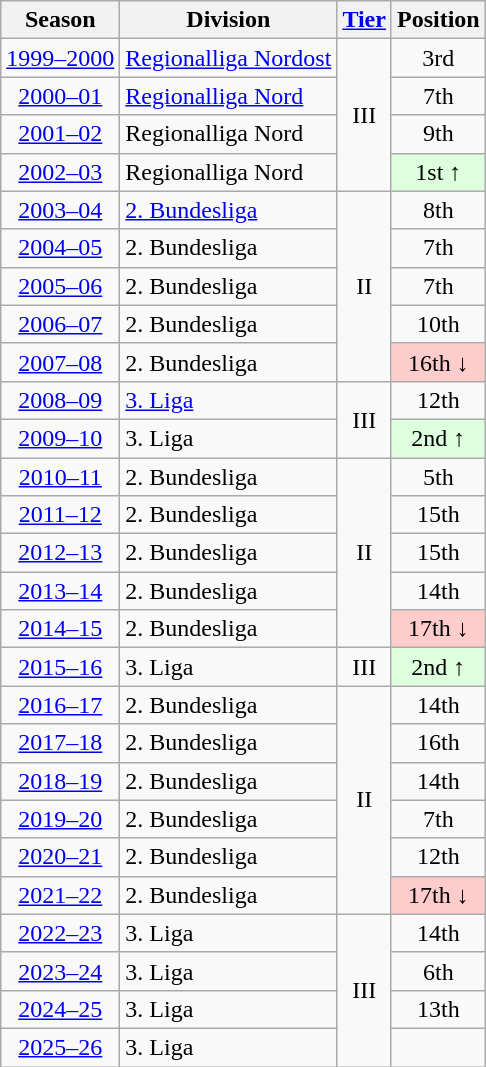<table class="wikitable">
<tr>
<th>Season</th>
<th>Division</th>
<th><a href='#'>Tier</a></th>
<th>Position</th>
</tr>
<tr align="center">
<td><a href='#'>1999–2000</a></td>
<td align="left"><a href='#'>Regionalliga Nordost</a></td>
<td rowspan=4>III</td>
<td>3rd</td>
</tr>
<tr align="center">
<td><a href='#'>2000–01</a></td>
<td align="left"><a href='#'>Regionalliga Nord</a></td>
<td>7th</td>
</tr>
<tr align="center">
<td><a href='#'>2001–02</a></td>
<td align="left">Regionalliga Nord</td>
<td>9th</td>
</tr>
<tr align="center">
<td><a href='#'>2002–03</a></td>
<td align="left">Regionalliga Nord</td>
<td style="background:#ddffdd">1st ↑</td>
</tr>
<tr align="center">
<td><a href='#'>2003–04</a></td>
<td align="left"><a href='#'>2. Bundesliga</a></td>
<td rowspan=5>II</td>
<td>8th</td>
</tr>
<tr align="center">
<td><a href='#'>2004–05</a></td>
<td align="left">2. Bundesliga</td>
<td>7th</td>
</tr>
<tr align="center">
<td><a href='#'>2005–06</a></td>
<td align="left">2. Bundesliga</td>
<td>7th</td>
</tr>
<tr align="center">
<td><a href='#'>2006–07</a></td>
<td align="left">2. Bundesliga</td>
<td>10th</td>
</tr>
<tr align="center">
<td><a href='#'>2007–08</a></td>
<td align="left">2. Bundesliga</td>
<td style="background:#ffcccc">16th ↓</td>
</tr>
<tr align="center">
<td><a href='#'>2008–09</a></td>
<td align="left"><a href='#'>3. Liga</a></td>
<td rowspan=2>III</td>
<td>12th</td>
</tr>
<tr align="center">
<td><a href='#'>2009–10</a></td>
<td align="left">3. Liga</td>
<td style="background:#ddffdd">2nd ↑</td>
</tr>
<tr align="center">
<td><a href='#'>2010–11</a></td>
<td align="left">2. Bundesliga</td>
<td rowspan=5>II</td>
<td>5th</td>
</tr>
<tr align="center">
<td><a href='#'>2011–12</a></td>
<td align="left">2. Bundesliga</td>
<td>15th</td>
</tr>
<tr align="center">
<td><a href='#'>2012–13</a></td>
<td align="left">2. Bundesliga</td>
<td>15th</td>
</tr>
<tr align="center">
<td><a href='#'>2013–14</a></td>
<td align="left">2. Bundesliga</td>
<td>14th</td>
</tr>
<tr align="center">
<td><a href='#'>2014–15</a></td>
<td align="left">2. Bundesliga</td>
<td style="background:#ffcccc">17th ↓</td>
</tr>
<tr align="center">
<td><a href='#'>2015–16</a></td>
<td align="left">3. Liga</td>
<td>III</td>
<td style="background:#ddffdd">2nd ↑</td>
</tr>
<tr align="center">
<td><a href='#'>2016–17</a></td>
<td align="left">2. Bundesliga</td>
<td rowspan=6>II</td>
<td>14th</td>
</tr>
<tr align="center">
<td><a href='#'>2017–18</a></td>
<td align="left">2. Bundesliga</td>
<td>16th</td>
</tr>
<tr align="center">
<td><a href='#'>2018–19</a></td>
<td align="left">2. Bundesliga</td>
<td>14th</td>
</tr>
<tr align="center">
<td><a href='#'>2019–20</a></td>
<td align="left">2. Bundesliga</td>
<td>7th</td>
</tr>
<tr align="center">
<td><a href='#'>2020–21</a></td>
<td align="left">2. Bundesliga</td>
<td>12th</td>
</tr>
<tr align="center">
<td><a href='#'>2021–22</a></td>
<td align="left">2. Bundesliga</td>
<td style="background:#ffcccc">17th ↓</td>
</tr>
<tr align="center">
<td><a href='#'>2022–23</a></td>
<td align="left">3. Liga</td>
<td rowspan=4>III</td>
<td>14th</td>
</tr>
<tr align="center">
<td><a href='#'>2023–24</a></td>
<td align="left">3. Liga</td>
<td>6th</td>
</tr>
<tr align="center">
<td><a href='#'>2024–25</a></td>
<td align="left">3. Liga</td>
<td>13th</td>
</tr>
<tr align="center">
<td><a href='#'>2025–26</a></td>
<td align="left">3. Liga</td>
<td></td>
</tr>
</table>
